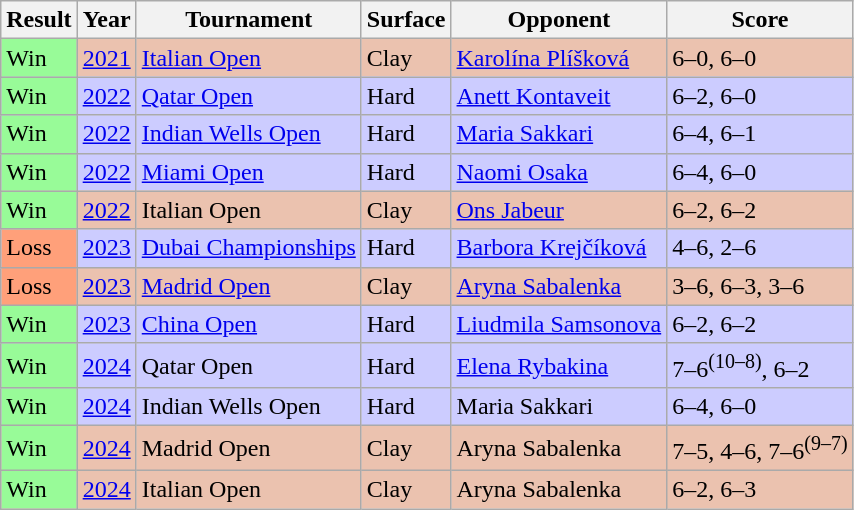<table class="sortable wikitable">
<tr>
<th scope="col">Result</th>
<th scope="col">Year</th>
<th scope="col">Tournament</th>
<th scope="col">Surface</th>
<th scope="col">Opponent</th>
<th scope="col" class=unsortable>Score</th>
</tr>
<tr style="background:#ebc2af;">
<td style="background:#98fb98;">Win</td>
<td><a href='#'>2021</a></td>
<td><a href='#'>Italian Open</a></td>
<td>Clay</td>
<td> <a href='#'>Karolína Plíšková</a></td>
<td>6–0, 6–0</td>
</tr>
<tr style="background:#ccccff;">
<td style="background:#98fb98;">Win</td>
<td><a href='#'>2022</a></td>
<td><a href='#'>Qatar Open</a></td>
<td>Hard</td>
<td> <a href='#'>Anett Kontaveit</a></td>
<td>6–2, 6–0</td>
</tr>
<tr style="background:#ccccff;">
<td style="background:#98fb98;">Win</td>
<td><a href='#'>2022</a></td>
<td><a href='#'>Indian Wells Open</a></td>
<td>Hard</td>
<td> <a href='#'>Maria Sakkari</a></td>
<td>6–4, 6–1</td>
</tr>
<tr style="background:#ccccff;">
<td style="background:#98fb98;">Win</td>
<td><a href='#'>2022</a></td>
<td><a href='#'>Miami Open</a></td>
<td>Hard</td>
<td> <a href='#'>Naomi Osaka</a></td>
<td>6–4, 6–0</td>
</tr>
<tr style="background:#ebc2af;">
<td style="background:#98fb98;">Win</td>
<td><a href='#'>2022</a></td>
<td>Italian Open </td>
<td>Clay</td>
<td> <a href='#'>Ons Jabeur</a></td>
<td>6–2, 6–2</td>
</tr>
<tr style="background:#ccccff;">
<td style="background:#ffa07a;">Loss</td>
<td><a href='#'>2023</a></td>
<td><a href='#'>Dubai Championships</a></td>
<td>Hard</td>
<td> <a href='#'>Barbora Krejčíková</a></td>
<td>4–6, 2–6</td>
</tr>
<tr style="background:#ebc2af;">
<td style="background:#ffa07a;">Loss</td>
<td><a href='#'>2023</a></td>
<td><a href='#'>Madrid Open</a></td>
<td>Clay</td>
<td> <a href='#'>Aryna Sabalenka</a></td>
<td>3–6, 6–3, 3–6</td>
</tr>
<tr style="background:#ccccff;">
<td style="background:#98fb98;">Win</td>
<td><a href='#'>2023</a></td>
<td><a href='#'>China Open</a></td>
<td>Hard</td>
<td> <a href='#'>Liudmila Samsonova</a></td>
<td>6–2, 6–2</td>
</tr>
<tr style="background:#ccccff;">
<td style="background:#98fb98;">Win</td>
<td><a href='#'>2024</a></td>
<td>Qatar Open </td>
<td>Hard</td>
<td> <a href='#'>Elena Rybakina</a></td>
<td>7–6<sup>(10–8)</sup>, 6–2</td>
</tr>
<tr style="background:#ccccff;">
<td style="background:#98fb98;">Win</td>
<td><a href='#'>2024</a></td>
<td>Indian Wells Open </td>
<td>Hard</td>
<td> Maria Sakkari</td>
<td>6–4, 6–0</td>
</tr>
<tr style="background:#ebc2af;">
<td style="background:#98fb98;">Win</td>
<td><a href='#'>2024</a></td>
<td>Madrid Open</td>
<td>Clay</td>
<td> Aryna Sabalenka</td>
<td>7–5, 4–6, 7–6<sup>(9–7)</sup></td>
</tr>
<tr style="background:#ebc2af;">
<td style="background:#98fb98;">Win</td>
<td><a href='#'>2024</a></td>
<td>Italian Open </td>
<td>Clay</td>
<td> Aryna Sabalenka</td>
<td>6–2, 6–3</td>
</tr>
</table>
